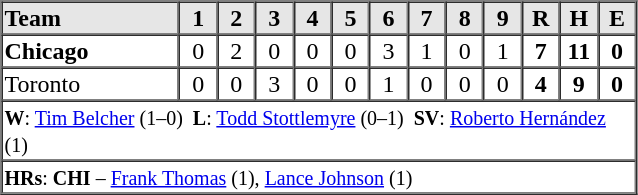<table border=1 cellspacing=0 width=425 style="margin-left:3em;">
<tr style="text-align:center; background-color:#e6e6e6;">
<th align=left width=28%>Team</th>
<th width=6%>1</th>
<th width=6%>2</th>
<th width=6%>3</th>
<th width=6%>4</th>
<th width=6%>5</th>
<th width=6%>6</th>
<th width=6%>7</th>
<th width=6%>8</th>
<th width=6%>9</th>
<th width=6%>R</th>
<th width=6%>H</th>
<th width=6%>E</th>
</tr>
<tr style="text-align:center;">
<td align=left><strong>Chicago</strong></td>
<td>0</td>
<td>2</td>
<td>0</td>
<td>0</td>
<td>0</td>
<td>3</td>
<td>1</td>
<td>0</td>
<td>1</td>
<td><strong>7</strong></td>
<td><strong>11</strong></td>
<td><strong>0</strong></td>
</tr>
<tr style="text-align:center;">
<td align=left>Toronto</td>
<td>0</td>
<td>0</td>
<td>3</td>
<td>0</td>
<td>0</td>
<td>1</td>
<td>0</td>
<td>0</td>
<td>0</td>
<td><strong>4</strong></td>
<td><strong>9</strong></td>
<td><strong>0</strong></td>
</tr>
<tr style="text-align:left;">
<td colspan=13><small><strong>W</strong>: <a href='#'>Tim Belcher</a> (1–0)  <strong>L</strong>: <a href='#'>Todd Stottlemyre</a> (0–1)  <strong>SV</strong>: <a href='#'>Roberto Hernández</a> (1)</small></td>
</tr>
<tr style="text-align:left;">
<td colspan=13><small><strong>HRs</strong>: <strong>CHI</strong> – <a href='#'>Frank Thomas</a> (1), <a href='#'>Lance Johnson</a> (1) </small></td>
</tr>
</table>
